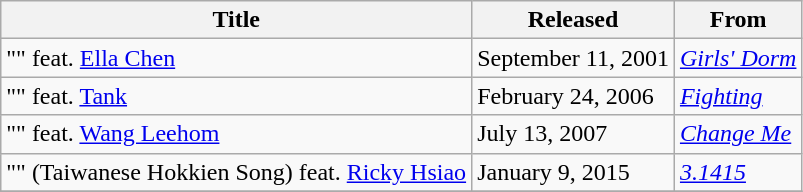<table class="wikitable plainrowheaders">
<tr>
<th scope="col">Title</th>
<th scope="col">Released</th>
<th>From</th>
</tr>
<tr>
<td>"" feat. <a href='#'>Ella Chen</a></td>
<td>September 11, 2001</td>
<td rowspan="1"><em><a href='#'>Girls' Dorm</a></em></td>
</tr>
<tr>
<td>"" feat. <a href='#'>Tank</a></td>
<td>February 24, 2006</td>
<td rowspan="1"><em><a href='#'>Fighting</a></em></td>
</tr>
<tr>
<td>"" feat. <a href='#'>Wang Leehom</a></td>
<td>July 13, 2007</td>
<td><em><a href='#'>Change Me</a></em></td>
</tr>
<tr>
<td>"" (Taiwanese Hokkien Song) feat. <a href='#'>Ricky Hsiao</a></td>
<td>January 9, 2015</td>
<td><em><a href='#'>3.1415</a></em></td>
</tr>
<tr>
</tr>
</table>
